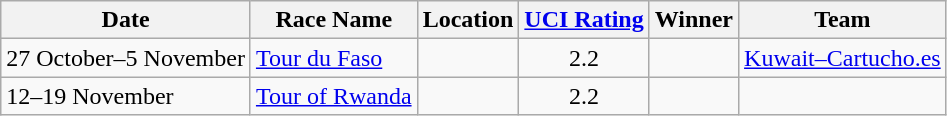<table class="wikitable sortable">
<tr>
<th>Date</th>
<th>Race Name</th>
<th>Location</th>
<th><a href='#'>UCI Rating</a></th>
<th>Winner</th>
<th>Team</th>
</tr>
<tr>
<td>27 October–5 November</td>
<td><a href='#'>Tour du Faso</a></td>
<td></td>
<td align=center>2.2</td>
<td></td>
<td><a href='#'>Kuwait–Cartucho.es</a></td>
</tr>
<tr>
<td>12–19 November</td>
<td><a href='#'>Tour of Rwanda</a></td>
<td></td>
<td align=center>2.2</td>
<td></td>
<td></td>
</tr>
</table>
